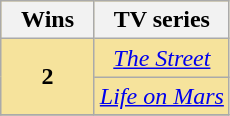<table class="wikitable" rowspan=2 style="text-align: center; background: #f6e39c">
<tr>
<th scope="col" style="width:55px;">Wins</th>
<th scope="col" style="text-align:center;">TV series</th>
</tr>
<tr>
<td rowspan="2"><strong>2</strong></td>
<td><em><a href='#'>The Street</a></em></td>
</tr>
<tr>
<td><em><a href='#'>Life on Mars</a></em></td>
</tr>
<tr>
</tr>
</table>
